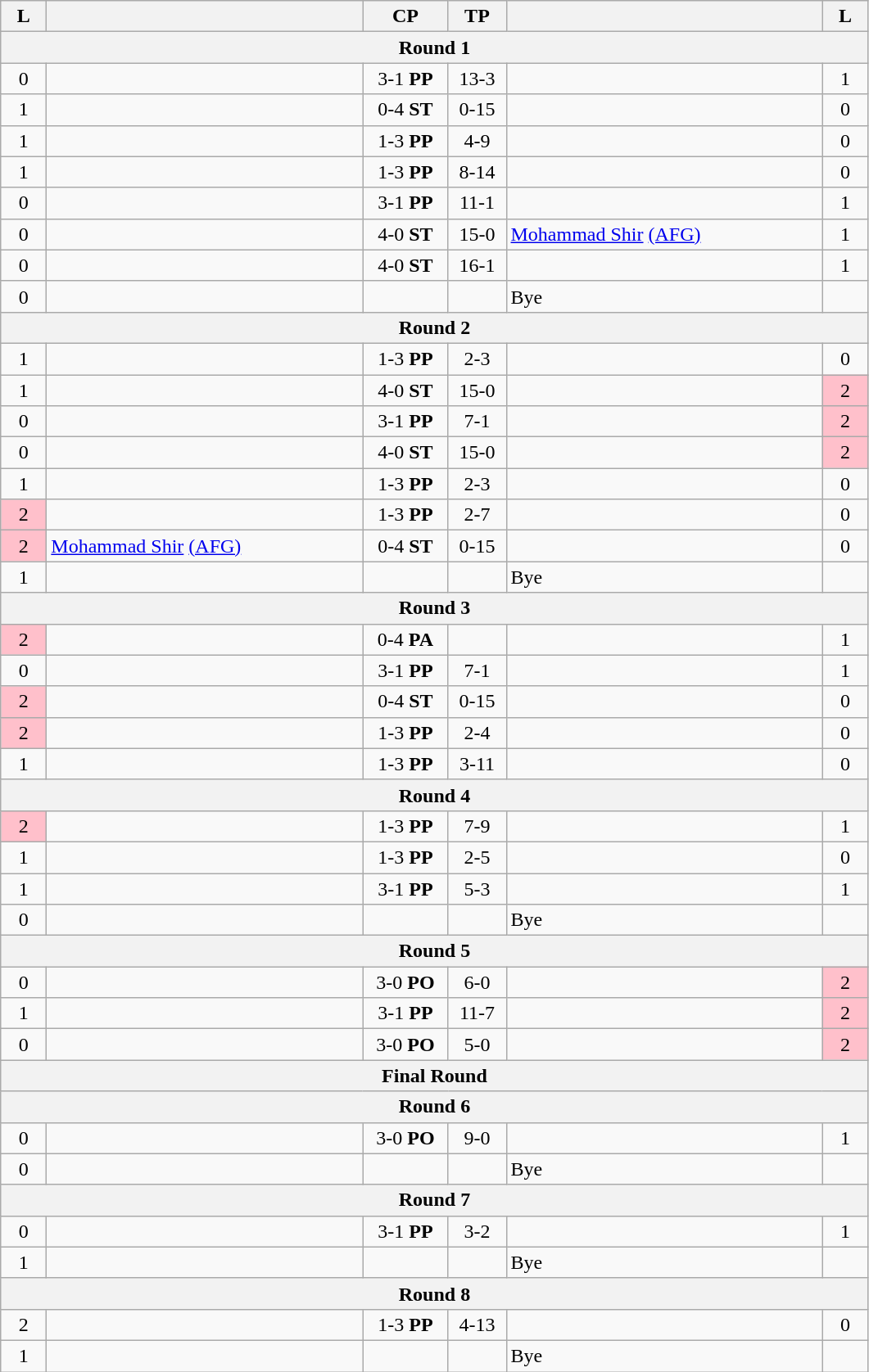<table class="wikitable" style="text-align: center;" |>
<tr>
<th width="30">L</th>
<th width="250"></th>
<th width="62">CP</th>
<th width="40">TP</th>
<th width="250"></th>
<th width="30">L</th>
</tr>
<tr>
<th colspan="7">Round 1</th>
</tr>
<tr>
<td>0</td>
<td style="text-align:left;"><strong></strong></td>
<td>3-1 <strong>PP</strong></td>
<td>13-3</td>
<td style="text-align:left;"></td>
<td>1</td>
</tr>
<tr>
<td>1</td>
<td style="text-align:left;"></td>
<td>0-4 <strong>ST</strong></td>
<td>0-15</td>
<td style="text-align:left;"><strong></strong></td>
<td>0</td>
</tr>
<tr>
<td>1</td>
<td style="text-align:left;"></td>
<td>1-3 <strong>PP</strong></td>
<td>4-9</td>
<td style="text-align:left;"><strong></strong></td>
<td>0</td>
</tr>
<tr>
<td>1</td>
<td style="text-align:left;"></td>
<td>1-3 <strong>PP</strong></td>
<td>8-14</td>
<td style="text-align:left;"><strong></strong></td>
<td>0</td>
</tr>
<tr>
<td>0</td>
<td style="text-align:left;"><strong></strong></td>
<td>3-1 <strong>PP</strong></td>
<td>11-1</td>
<td style="text-align:left;"></td>
<td>1</td>
</tr>
<tr>
<td>0</td>
<td style="text-align:left;"><strong></strong></td>
<td>4-0 <strong>ST</strong></td>
<td>15-0</td>
<td style="text-align:left;"><a href='#'>Mohammad Shir</a> <a href='#'>(AFG)</a></td>
<td>1</td>
</tr>
<tr>
<td>0</td>
<td style="text-align:left;"><strong></strong></td>
<td>4-0 <strong>ST</strong></td>
<td>16-1</td>
<td style="text-align:left;"></td>
<td>1</td>
</tr>
<tr>
<td>0</td>
<td style="text-align:left;"><strong></strong></td>
<td></td>
<td></td>
<td style="text-align:left;">Bye</td>
<td></td>
</tr>
<tr>
<th colspan="7">Round 2</th>
</tr>
<tr>
<td>1</td>
<td style="text-align:left;"></td>
<td>1-3 <strong>PP</strong></td>
<td>2-3</td>
<td style="text-align:left;"><strong></strong></td>
<td>0</td>
</tr>
<tr>
<td>1</td>
<td style="text-align:left;"><strong></strong></td>
<td>4-0 <strong>ST</strong></td>
<td>15-0</td>
<td style="text-align:left;"></td>
<td bgcolor=pink>2</td>
</tr>
<tr>
<td>0</td>
<td style="text-align:left;"><strong></strong></td>
<td>3-1 <strong>PP</strong></td>
<td>7-1</td>
<td style="text-align:left;"></td>
<td bgcolor=pink>2</td>
</tr>
<tr>
<td>0</td>
<td style="text-align:left;"><strong></strong></td>
<td>4-0 <strong>ST</strong></td>
<td>15-0</td>
<td style="text-align:left;"></td>
<td bgcolor=pink>2</td>
</tr>
<tr>
<td>1</td>
<td style="text-align:left;"></td>
<td>1-3 <strong>PP</strong></td>
<td>2-3</td>
<td style="text-align:left;"><strong></strong></td>
<td>0</td>
</tr>
<tr>
<td bgcolor=pink>2</td>
<td style="text-align:left;"></td>
<td>1-3 <strong>PP</strong></td>
<td>2-7</td>
<td style="text-align:left;"><strong></strong></td>
<td>0</td>
</tr>
<tr>
<td bgcolor=pink>2</td>
<td style="text-align:left;"><a href='#'>Mohammad Shir</a> <a href='#'>(AFG)</a></td>
<td>0-4 <strong>ST</strong></td>
<td>0-15</td>
<td style="text-align:left;"><strong></strong></td>
<td>0</td>
</tr>
<tr>
<td>1</td>
<td style="text-align:left;"><strong></strong></td>
<td></td>
<td></td>
<td style="text-align:left;">Bye</td>
<td></td>
</tr>
<tr>
<th colspan="7">Round 3</th>
</tr>
<tr>
<td bgcolor=pink>2</td>
<td style="text-align:left;"></td>
<td>0-4 <strong>PA</strong></td>
<td></td>
<td style="text-align:left;"><strong></strong></td>
<td>1</td>
</tr>
<tr>
<td>0</td>
<td style="text-align:left;"><strong></strong></td>
<td>3-1 <strong>PP</strong></td>
<td>7-1</td>
<td style="text-align:left;"></td>
<td>1</td>
</tr>
<tr>
<td bgcolor=pink>2</td>
<td style="text-align:left;"></td>
<td>0-4 <strong>ST</strong></td>
<td>0-15</td>
<td style="text-align:left;"><strong></strong></td>
<td>0</td>
</tr>
<tr>
<td bgcolor=pink>2</td>
<td style="text-align:left;"></td>
<td>1-3 <strong>PP</strong></td>
<td>2-4</td>
<td style="text-align:left;"><strong></strong></td>
<td>0</td>
</tr>
<tr>
<td>1</td>
<td style="text-align:left;"></td>
<td>1-3 <strong>PP</strong></td>
<td>3-11</td>
<td style="text-align:left;"><strong></strong></td>
<td>0</td>
</tr>
<tr>
<th colspan="7">Round 4</th>
</tr>
<tr>
<td bgcolor=pink>2</td>
<td style="text-align:left;"></td>
<td>1-3 <strong>PP</strong></td>
<td>7-9</td>
<td style="text-align:left;"><strong></strong></td>
<td>1</td>
</tr>
<tr>
<td>1</td>
<td style="text-align:left;"></td>
<td>1-3 <strong>PP</strong></td>
<td>2-5</td>
<td style="text-align:left;"><strong></strong></td>
<td>0</td>
</tr>
<tr>
<td>1</td>
<td style="text-align:left;"><strong></strong></td>
<td>3-1 <strong>PP</strong></td>
<td>5-3</td>
<td style="text-align:left;"></td>
<td>1</td>
</tr>
<tr>
<td>0</td>
<td style="text-align:left;"><strong></strong></td>
<td></td>
<td></td>
<td style="text-align:left;">Bye</td>
<td></td>
</tr>
<tr>
<th colspan="7">Round 5</th>
</tr>
<tr>
<td>0</td>
<td style="text-align:left;"><strong></strong></td>
<td>3-0 <strong>PO</strong></td>
<td>6-0</td>
<td style="text-align:left;"></td>
<td bgcolor=pink>2</td>
</tr>
<tr>
<td>1</td>
<td style="text-align:left;"><strong></strong></td>
<td>3-1 <strong>PP</strong></td>
<td>11-7</td>
<td style="text-align:left;"></td>
<td bgcolor=pink>2</td>
</tr>
<tr>
<td>0</td>
<td style="text-align:left;"><strong></strong></td>
<td>3-0 <strong>PO</strong></td>
<td>5-0</td>
<td style="text-align:left;"></td>
<td bgcolor=pink>2</td>
</tr>
<tr>
<th colspan="7">Final Round</th>
</tr>
<tr>
<th colspan="7">Round 6</th>
</tr>
<tr>
<td>0</td>
<td style="text-align:left;"><strong></strong></td>
<td>3-0 <strong>PO</strong></td>
<td>9-0</td>
<td style="text-align:left;"></td>
<td>1</td>
</tr>
<tr>
<td>0</td>
<td style="text-align:left;"><strong></strong></td>
<td></td>
<td></td>
<td style="text-align:left;">Bye</td>
<td></td>
</tr>
<tr>
<th colspan="7">Round 7</th>
</tr>
<tr>
<td>0</td>
<td style="text-align:left;"><strong></strong></td>
<td>3-1 <strong>PP</strong></td>
<td>3-2</td>
<td style="text-align:left;"></td>
<td>1</td>
</tr>
<tr>
<td>1</td>
<td style="text-align:left;"><strong></strong></td>
<td></td>
<td></td>
<td style="text-align:left;">Bye</td>
<td></td>
</tr>
<tr>
<th colspan="7">Round 8</th>
</tr>
<tr>
<td>2</td>
<td style="text-align:left;"></td>
<td>1-3 <strong>PP</strong></td>
<td>4-13</td>
<td style="text-align:left;"><strong></strong></td>
<td>0</td>
</tr>
<tr>
<td>1</td>
<td style="text-align:left;"><strong></strong></td>
<td></td>
<td></td>
<td style="text-align:left;">Bye</td>
<td></td>
</tr>
</table>
